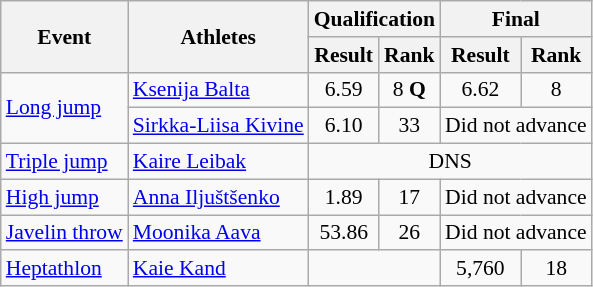<table class="wikitable" border="1" style="font-size:90%">
<tr>
<th rowspan="2">Event</th>
<th rowspan="2">Athletes</th>
<th colspan="2">Qualification</th>
<th colspan="2">Final</th>
</tr>
<tr>
<th>Result</th>
<th>Rank</th>
<th>Result</th>
<th>Rank</th>
</tr>
<tr>
<td rowspan=2><a href='#'>Long jump</a></td>
<td><a href='#'>Ksenija Balta</a></td>
<td align=center>6.59</td>
<td align=center>8 <strong>Q</strong></td>
<td align=center>6.62</td>
<td align=center>8</td>
</tr>
<tr>
<td><a href='#'>Sirkka-Liisa Kivine</a></td>
<td align=center>6.10</td>
<td align=center>33</td>
<td align=center colspan="2">Did not advance</td>
</tr>
<tr>
<td><a href='#'>Triple jump</a></td>
<td><a href='#'>Kaire Leibak</a></td>
<td align=center colspan=4>DNS</td>
</tr>
<tr>
<td><a href='#'>High jump</a></td>
<td><a href='#'>Anna Iljuštšenko</a></td>
<td align=center>1.89</td>
<td align=center>17</td>
<td align=center colspan="2">Did not advance</td>
</tr>
<tr>
<td><a href='#'>Javelin throw</a></td>
<td><a href='#'>Moonika Aava</a></td>
<td align=center>53.86</td>
<td align=center>26</td>
<td align=center colspan="2">Did not advance</td>
</tr>
<tr>
<td><a href='#'>Heptathlon</a></td>
<td><a href='#'>Kaie Kand</a></td>
<td align=center colspan="2"></td>
<td align=center>5,760</td>
<td align=center>18</td>
</tr>
</table>
